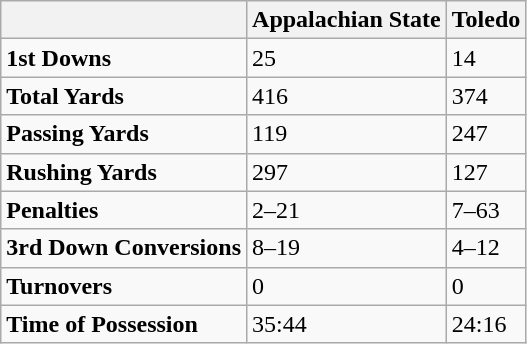<table class="wikitable">
<tr>
<th></th>
<th>Appalachian State</th>
<th>Toledo</th>
</tr>
<tr>
<td><strong>1st Downs</strong></td>
<td>25</td>
<td>14</td>
</tr>
<tr>
<td><strong>Total Yards</strong></td>
<td>416</td>
<td>374</td>
</tr>
<tr>
<td><strong>Passing Yards</strong></td>
<td>119</td>
<td>247</td>
</tr>
<tr>
<td><strong>Rushing Yards</strong></td>
<td>297</td>
<td>127</td>
</tr>
<tr>
<td><strong>Penalties</strong></td>
<td>2–21</td>
<td>7–63</td>
</tr>
<tr>
<td><strong>3rd Down Conversions</strong></td>
<td>8–19</td>
<td>4–12</td>
</tr>
<tr>
<td><strong>Turnovers</strong></td>
<td>0</td>
<td>0</td>
</tr>
<tr>
<td><strong>Time of Possession</strong></td>
<td>35:44</td>
<td>24:16</td>
</tr>
</table>
